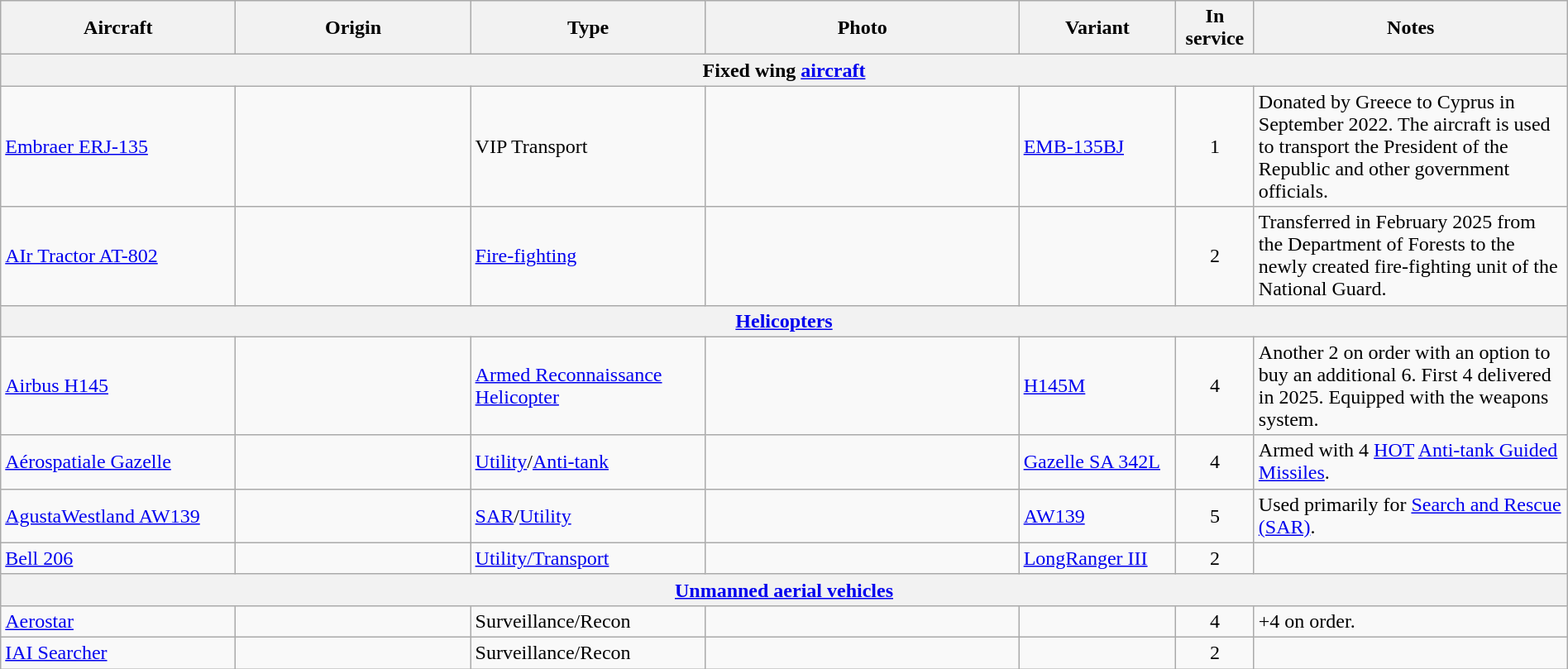<table class=wikitable width="100%">
<tr>
<th width="15%">Aircraft</th>
<th width="15%">Origin</th>
<th width="15%">Type</th>
<th width="20%">Photo</th>
<th width="10%">Variant</th>
<th width="5%">In service</th>
<th width="20%">Notes</th>
</tr>
<tr>
<th colspan="7">Fixed wing <a href='#'>aircraft</a></th>
</tr>
<tr>
<td><a href='#'>Embraer ERJ-135</a></td>
<td></td>
<td>VIP Transport</td>
<td></td>
<td><a href='#'>EMB-135BJ</a></td>
<td align="center">1</td>
<td>Donated by Greece to Cyprus in September 2022. The aircraft is used to transport the President of the Republic and other government officials.</td>
</tr>
<tr>
<td><a href='#'>AIr Tractor AT-802</a></td>
<td></td>
<td><a href='#'>Fire-fighting</a></td>
<td></td>
<td></td>
<td align="center">2</td>
<td>Transferred in February 2025 from the Department of Forests to the newly created fire-fighting unit of the National Guard.</td>
</tr>
<tr>
<th colspan="7"><a href='#'>Helicopters</a></th>
</tr>
<tr>
<td><a href='#'>Airbus H145</a></td>
<td> <br> </td>
<td><a href='#'>Armed Reconnaissance Helicopter</a></td>
<td></td>
<td><a href='#'>H145M</a></td>
<td align="center">4</td>
<td>Another 2 on order with an option to buy an additional 6. First 4 delivered in 2025. Equipped with the  weapons system.</td>
</tr>
<tr>
<td><a href='#'>Aérospatiale Gazelle</a></td>
<td></td>
<td><a href='#'>Utility</a>/<a href='#'>Anti-tank</a></td>
<td></td>
<td><a href='#'>Gazelle SA 342L</a></td>
<td align="center">4</td>
<td>Armed with 4 <a href='#'>HOT</a> <a href='#'>Anti-tank Guided Missiles</a>.</td>
</tr>
<tr>
<td><a href='#'>AgustaWestland AW139</a></td>
<td></td>
<td><a href='#'>SAR</a>/<a href='#'>Utility</a></td>
<td></td>
<td><a href='#'>AW139</a></td>
<td align="center">5</td>
<td>Used primarily for <a href='#'>Search and Rescue (SAR)</a>.</td>
</tr>
<tr>
<td><a href='#'>Bell 206</a></td>
<td></td>
<td><a href='#'>Utility/Transport</a></td>
<td></td>
<td><a href='#'>LongRanger III</a></td>
<td align="center">2</td>
<td></td>
</tr>
<tr>
<th colspan="7"><a href='#'>Unmanned aerial vehicles</a></th>
</tr>
<tr>
<td><a href='#'>Aerostar</a></td>
<td></td>
<td>Surveillance/Recon</td>
<td></td>
<td></td>
<td align="center">4</td>
<td>+4 on order.</td>
</tr>
<tr>
<td><a href='#'>IAI Searcher</a></td>
<td></td>
<td>Surveillance/Recon</td>
<td></td>
<td></td>
<td align="center">2</td>
<td></td>
</tr>
</table>
